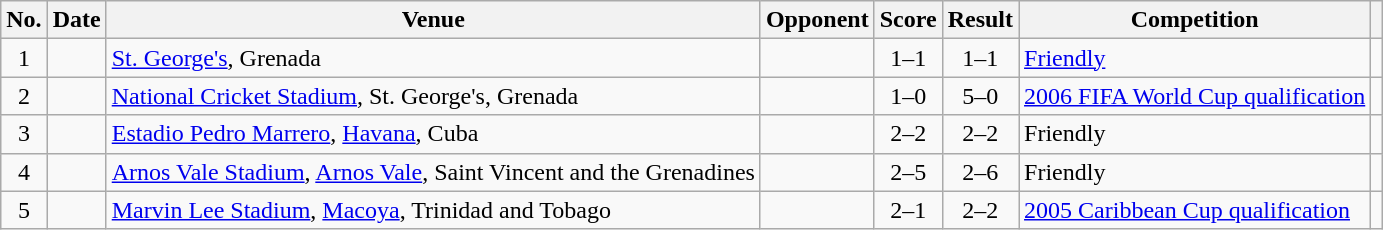<table class="wikitable sortable">
<tr>
<th scope="col">No.</th>
<th scope="col">Date</th>
<th scope="col">Venue</th>
<th scope="col">Opponent</th>
<th scope="col">Score</th>
<th scope="col">Result</th>
<th scope="col">Competition</th>
<th scope="col" class="unsortable"></th>
</tr>
<tr>
<td style="text-align:center">1</td>
<td></td>
<td><a href='#'>St. George's</a>, Grenada</td>
<td></td>
<td style="text-align:center">1–1</td>
<td style="text-align:center">1–1</td>
<td><a href='#'>Friendly</a></td>
<td></td>
</tr>
<tr>
<td style="text-align:center">2</td>
<td></td>
<td><a href='#'>National Cricket Stadium</a>, St. George's, Grenada</td>
<td></td>
<td style="text-align:center">1–0</td>
<td style="text-align:center">5–0</td>
<td><a href='#'>2006 FIFA World Cup qualification</a></td>
<td></td>
</tr>
<tr>
<td style="text-align:center">3</td>
<td></td>
<td><a href='#'>Estadio Pedro Marrero</a>, <a href='#'>Havana</a>, Cuba</td>
<td></td>
<td style="text-align:center">2–2</td>
<td style="text-align:center">2–2</td>
<td>Friendly</td>
<td></td>
</tr>
<tr>
<td style="text-align:center">4</td>
<td></td>
<td><a href='#'>Arnos Vale Stadium</a>, <a href='#'>Arnos Vale</a>, Saint Vincent and the Grenadines</td>
<td></td>
<td style="text-align:center">2–5</td>
<td style="text-align:center">2–6</td>
<td>Friendly</td>
<td></td>
</tr>
<tr>
<td style="text-align:center">5</td>
<td></td>
<td><a href='#'>Marvin Lee Stadium</a>, <a href='#'>Macoya</a>, Trinidad and Tobago</td>
<td></td>
<td style="text-align:center">2–1</td>
<td style="text-align:center">2–2</td>
<td><a href='#'>2005 Caribbean Cup qualification</a></td>
<td></td>
</tr>
</table>
